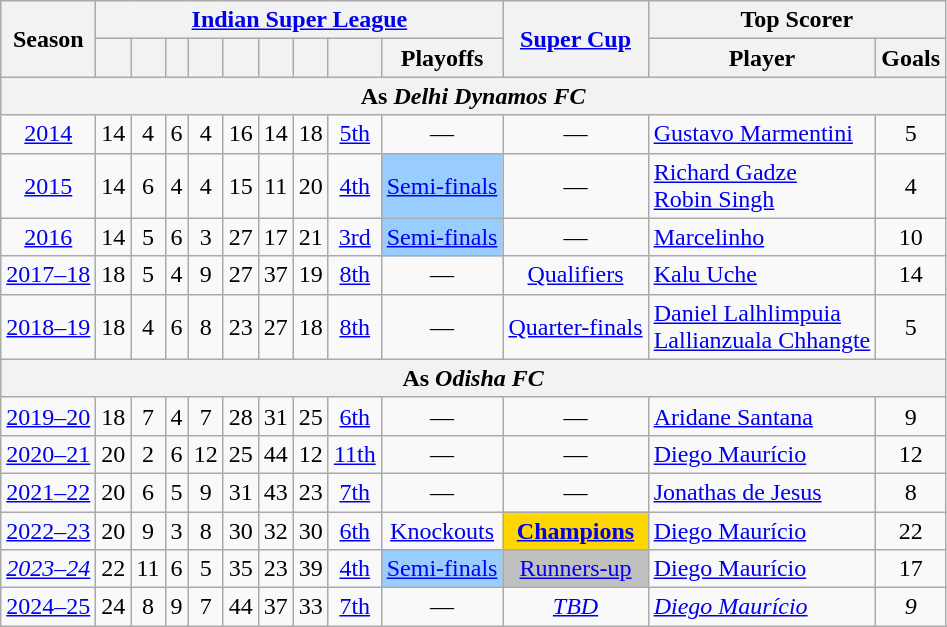<table class="wikitable sortable" style="text-align: center">
<tr>
<th scope="col" rowspan="2">Season</th>
<th colspan=9 class="unsortable"><a href='#'>Indian Super League</a></th>
<th colspan="" rowspan="2" scope="col" class="unsortable"><a href='#'>Super Cup</a></th>
<th scope="col" colspan="2" class="unsortable">Top Scorer</th>
</tr>
<tr>
<th></th>
<th></th>
<th></th>
<th></th>
<th></th>
<th></th>
<th></th>
<th></th>
<th class="unsortable">Playoffs</th>
<th class="unsortable">Player</th>
<th class="unsortable">Goals</th>
</tr>
<tr>
<th colspan="14">As <em>Delhi Dynamos FC</em></th>
</tr>
<tr>
<td><a href='#'>2014</a></td>
<td>14</td>
<td>4</td>
<td>6</td>
<td>4</td>
<td>16</td>
<td>14</td>
<td>18</td>
<td><a href='#'>5th</a></td>
<td>—</td>
<td>—</td>
<td align=left> <a href='#'>Gustavo Marmentini</a></td>
<td>5</td>
</tr>
<tr>
<td><a href='#'>2015</a></td>
<td>14</td>
<td>6</td>
<td>4</td>
<td>4</td>
<td>15</td>
<td>11</td>
<td>20</td>
<td><a href='#'>4th</a></td>
<td style="background:#9acdff"><a href='#'>Semi-finals</a></td>
<td>—</td>
<td align=left> <a href='#'>Richard Gadze</a> <br>  <a href='#'>Robin Singh</a></td>
<td>4</td>
</tr>
<tr>
<td><a href='#'>2016</a></td>
<td>14</td>
<td>5</td>
<td>6</td>
<td>3</td>
<td>27</td>
<td>17</td>
<td>21</td>
<td><a href='#'>3rd</a></td>
<td style="background:#9acdff"><a href='#'>Semi-finals</a></td>
<td>—</td>
<td align=left> <a href='#'>Marcelinho</a></td>
<td>10</td>
</tr>
<tr>
<td><a href='#'>2017–18</a></td>
<td>18</td>
<td>5</td>
<td>4</td>
<td>9</td>
<td>27</td>
<td>37</td>
<td>19</td>
<td><a href='#'>8th</a></td>
<td>—</td>
<td><a href='#'>Qualifiers</a></td>
<td align=left> <a href='#'>Kalu Uche</a></td>
<td>14</td>
</tr>
<tr>
<td><a href='#'>2018–19</a></td>
<td>18</td>
<td>4</td>
<td>6</td>
<td>8</td>
<td>23</td>
<td>27</td>
<td>18</td>
<td><a href='#'>8th</a></td>
<td>—</td>
<td><a href='#'>Quarter-finals</a></td>
<td align=left> <a href='#'>Daniel Lalhlimpuia</a> <br>  <a href='#'>Lallianzuala Chhangte</a></td>
<td>5</td>
</tr>
<tr>
<th colspan="14">As <em>Odisha FC</em></th>
</tr>
<tr>
<td><a href='#'>2019–20</a></td>
<td>18</td>
<td>7</td>
<td>4</td>
<td>7</td>
<td>28</td>
<td>31</td>
<td>25</td>
<td><a href='#'>6th</a></td>
<td>—</td>
<td>—</td>
<td align=left> <a href='#'>Aridane Santana</a></td>
<td>9</td>
</tr>
<tr>
<td><a href='#'>2020–21</a></td>
<td>20</td>
<td>2</td>
<td>6</td>
<td>12</td>
<td>25</td>
<td>44</td>
<td>12</td>
<td><a href='#'>11th</a></td>
<td>—</td>
<td>—</td>
<td align=left> <a href='#'>Diego Maurício</a></td>
<td>12</td>
</tr>
<tr>
<td><a href='#'>2021–22</a></td>
<td>20</td>
<td>6</td>
<td>5</td>
<td>9</td>
<td>31</td>
<td>43</td>
<td>23</td>
<td><a href='#'>7th</a></td>
<td>—</td>
<td>—</td>
<td align=left> <a href='#'>Jonathas de Jesus</a></td>
<td>8</td>
</tr>
<tr>
<td><a href='#'>2022–23</a></td>
<td>20</td>
<td>9</td>
<td>3</td>
<td>8</td>
<td>30</td>
<td>32</td>
<td>30</td>
<td><a href='#'>6th</a></td>
<td><a href='#'>Knockouts</a></td>
<td style="background:gold;"><strong><a href='#'>Champions</a></strong></td>
<td align="left"> <a href='#'>Diego Maurício</a></td>
<td>22</td>
</tr>
<tr>
<td><em><a href='#'>2023–24</a></em></td>
<td>22</td>
<td>11</td>
<td>6</td>
<td>5</td>
<td>35</td>
<td>23</td>
<td>39</td>
<td><a href='#'>4th</a></td>
<td style="background:#9acdff"><a href='#'>Semi-finals</a></td>
<td style="background:silver;"><a href='#'>Runners-up</a></td>
<td align=left> <a href='#'>Diego Maurício</a></td>
<td>17</td>
</tr>
<tr>
<td><a href='#'>2024–25</a></td>
<td>24</td>
<td>8</td>
<td>9</td>
<td>7</td>
<td>44</td>
<td>37</td>
<td>33</td>
<td><a href='#'>7th</a></td>
<td>—</td>
<td><em><a href='#'>TBD</a></em></td>
<td align=left><em> <a href='#'>Diego Maurício</a></em></td>
<td><em>9</em></td>
</tr>
</table>
